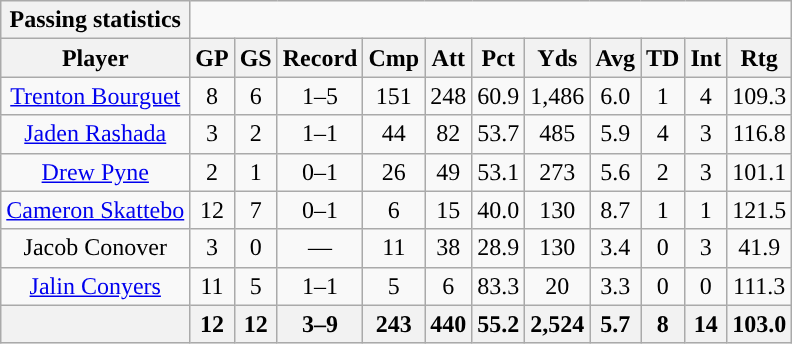<table class="wikitable sortable" style="text-align:center;">
<tr>
<th style="text-align:center; ">Passing statistics</th>
</tr>
<tr>
<th>Player</th>
<th>GP</th>
<th>GS</th>
<th>Record</th>
<th>Cmp</th>
<th>Att</th>
<th>Pct</th>
<th>Yds</th>
<th>Avg</th>
<th>TD</th>
<th>Int</th>
<th>Rtg</th>
</tr>
<tr>
<td><a href='#'>Trenton Bourguet</a></td>
<td>8</td>
<td>6</td>
<td>1–5</td>
<td>151</td>
<td>248</td>
<td>60.9</td>
<td>1,486</td>
<td>6.0</td>
<td>1</td>
<td>4</td>
<td>109.3</td>
</tr>
<tr>
<td><a href='#'>Jaden Rashada</a></td>
<td>3</td>
<td>2</td>
<td>1–1</td>
<td>44</td>
<td>82</td>
<td>53.7</td>
<td>485</td>
<td>5.9</td>
<td>4</td>
<td>3</td>
<td>116.8</td>
</tr>
<tr>
<td><a href='#'>Drew Pyne</a></td>
<td>2</td>
<td>1</td>
<td>0–1</td>
<td>26</td>
<td>49</td>
<td>53.1</td>
<td>273</td>
<td>5.6</td>
<td>2</td>
<td>3</td>
<td>101.1</td>
</tr>
<tr>
<td><a href='#'>Cameron Skattebo</a></td>
<td>12</td>
<td>7</td>
<td>0–1</td>
<td>6</td>
<td>15</td>
<td>40.0</td>
<td>130</td>
<td>8.7</td>
<td>1</td>
<td>1</td>
<td>121.5</td>
</tr>
<tr>
<td>Jacob Conover</td>
<td>3</td>
<td>0</td>
<td>—</td>
<td>11</td>
<td>38</td>
<td>28.9</td>
<td>130</td>
<td>3.4</td>
<td>0</td>
<td>3</td>
<td>41.9</td>
</tr>
<tr>
<td><a href='#'>Jalin Conyers</a></td>
<td>11</td>
<td>5</td>
<td>1–1</td>
<td>5</td>
<td>6</td>
<td>83.3</td>
<td>20</td>
<td>3.3</td>
<td>0</td>
<td>0</td>
<td>111.3</td>
</tr>
<tr>
<th colspan="1"></th>
<th>12</th>
<th>12</th>
<th>3–9</th>
<th>243</th>
<th>440</th>
<th>55.2</th>
<th>2,524</th>
<th>5.7</th>
<th>8</th>
<th>14</th>
<th>103.0</th>
</tr>
</table>
